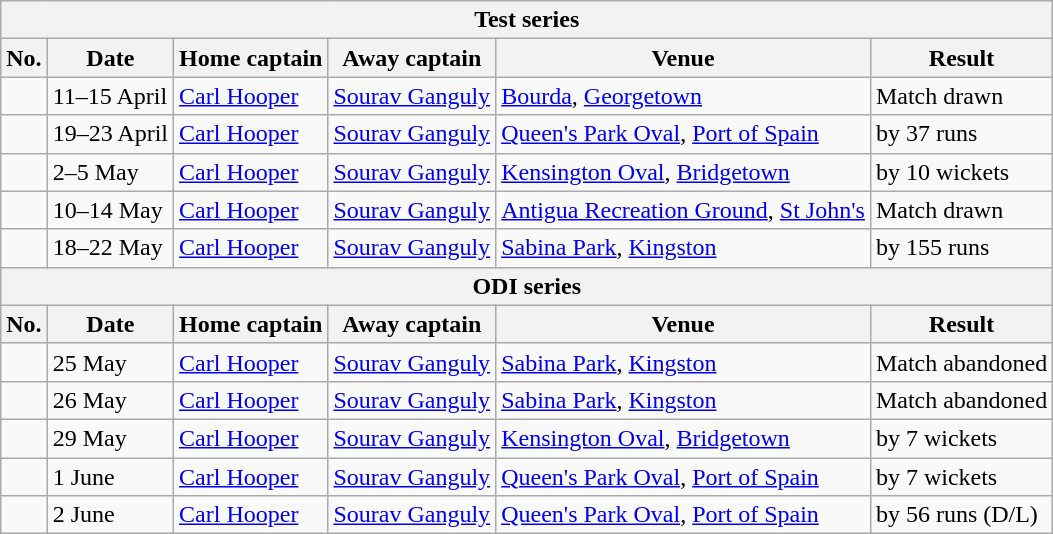<table class="wikitable">
<tr>
<th colspan="9">Test series</th>
</tr>
<tr>
<th>No.</th>
<th>Date</th>
<th>Home captain</th>
<th>Away captain</th>
<th>Venue</th>
<th>Result</th>
</tr>
<tr>
<td></td>
<td>11–15 April</td>
<td><a href='#'>Carl Hooper</a></td>
<td><a href='#'>Sourav Ganguly</a></td>
<td><a href='#'>Bourda</a>, <a href='#'>Georgetown</a></td>
<td>Match drawn</td>
</tr>
<tr>
<td></td>
<td>19–23 April</td>
<td><a href='#'>Carl Hooper</a></td>
<td><a href='#'>Sourav Ganguly</a></td>
<td><a href='#'>Queen's Park Oval</a>, <a href='#'>Port of Spain</a></td>
<td> by 37 runs</td>
</tr>
<tr>
<td></td>
<td>2–5 May</td>
<td><a href='#'>Carl Hooper</a></td>
<td><a href='#'>Sourav Ganguly</a></td>
<td><a href='#'>Kensington Oval</a>, <a href='#'>Bridgetown</a></td>
<td> by 10 wickets</td>
</tr>
<tr>
<td></td>
<td>10–14 May</td>
<td><a href='#'>Carl Hooper</a></td>
<td><a href='#'>Sourav Ganguly</a></td>
<td><a href='#'>Antigua Recreation Ground</a>, <a href='#'>St John's</a></td>
<td>Match drawn</td>
</tr>
<tr>
<td></td>
<td>18–22 May</td>
<td><a href='#'>Carl Hooper</a></td>
<td><a href='#'>Sourav Ganguly</a></td>
<td><a href='#'>Sabina Park</a>, <a href='#'>Kingston</a></td>
<td> by 155 runs</td>
</tr>
<tr>
<th colspan="9">ODI series</th>
</tr>
<tr>
<th>No.</th>
<th>Date</th>
<th>Home captain</th>
<th>Away captain</th>
<th>Venue</th>
<th>Result</th>
</tr>
<tr>
<td></td>
<td>25 May</td>
<td><a href='#'>Carl Hooper</a></td>
<td><a href='#'>Sourav Ganguly</a></td>
<td><a href='#'>Sabina Park</a>, <a href='#'>Kingston</a></td>
<td>Match abandoned</td>
</tr>
<tr>
<td></td>
<td>26 May</td>
<td><a href='#'>Carl Hooper</a></td>
<td><a href='#'>Sourav Ganguly</a></td>
<td><a href='#'>Sabina Park</a>, <a href='#'>Kingston</a></td>
<td>Match abandoned</td>
</tr>
<tr>
<td></td>
<td>29 May</td>
<td><a href='#'>Carl Hooper</a></td>
<td><a href='#'>Sourav Ganguly</a></td>
<td><a href='#'>Kensington Oval</a>, <a href='#'>Bridgetown</a></td>
<td> by 7 wickets</td>
</tr>
<tr>
<td></td>
<td>1 June</td>
<td><a href='#'>Carl Hooper</a></td>
<td><a href='#'>Sourav Ganguly</a></td>
<td><a href='#'>Queen's Park Oval</a>, <a href='#'>Port of Spain</a></td>
<td> by 7 wickets</td>
</tr>
<tr>
<td></td>
<td>2 June</td>
<td><a href='#'>Carl Hooper</a></td>
<td><a href='#'>Sourav Ganguly</a></td>
<td><a href='#'>Queen's Park Oval</a>, <a href='#'>Port of Spain</a></td>
<td> by 56 runs (D/L)</td>
</tr>
</table>
